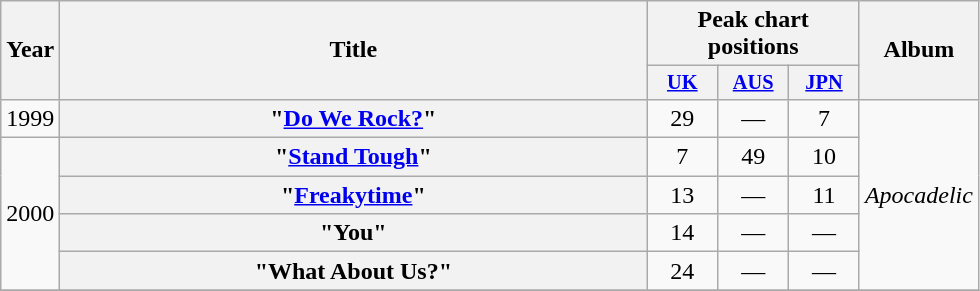<table class="wikitable plainrowheaders" style="text-align:center;">
<tr>
<th scope="col" rowspan="2">Year</th>
<th scope="col" rowspan="2" style="width:24em;">Title</th>
<th scope="col" colspan="3">Peak chart positions</th>
<th scope="col" rowspan="2">Album</th>
</tr>
<tr>
<th style="width:3em;font-size:85%"><a href='#'>UK</a><br></th>
<th style="width:3em;font-size:85%"><a href='#'>AUS</a><br></th>
<th style="width:3em;font-size:85%"><a href='#'>JPN</a><br></th>
</tr>
<tr>
<td>1999</td>
<th scope="row">"<a href='#'>Do We Rock?</a>"</th>
<td>29</td>
<td>—</td>
<td>7</td>
<td rowspan="5"><em>Apocadelic</em></td>
</tr>
<tr>
<td rowspan="4">2000</td>
<th scope="row">"<a href='#'>Stand Tough</a>"</th>
<td>7</td>
<td>49</td>
<td>10</td>
</tr>
<tr>
<th scope="row">"<a href='#'>Freakytime</a>"</th>
<td>13</td>
<td>—</td>
<td>11</td>
</tr>
<tr>
<th scope="row">"You"</th>
<td>14</td>
<td>—</td>
<td>—</td>
</tr>
<tr>
<th scope="row">"What About Us?"</th>
<td>24</td>
<td>—</td>
<td>—</td>
</tr>
<tr>
</tr>
</table>
